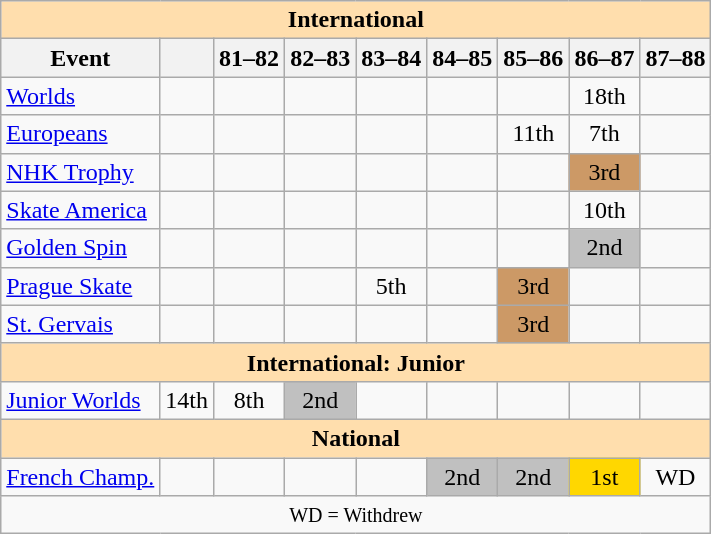<table class="wikitable" style="text-align:center">
<tr>
<th style="background-color: #ffdead; " colspan=9 align=center>International</th>
</tr>
<tr>
<th>Event</th>
<th></th>
<th>81–82</th>
<th>82–83</th>
<th>83–84</th>
<th>84–85</th>
<th>85–86</th>
<th>86–87</th>
<th>87–88</th>
</tr>
<tr>
<td align=left><a href='#'>Worlds</a></td>
<td></td>
<td></td>
<td></td>
<td></td>
<td></td>
<td></td>
<td>18th</td>
<td></td>
</tr>
<tr>
<td align=left><a href='#'>Europeans</a></td>
<td></td>
<td></td>
<td></td>
<td></td>
<td></td>
<td>11th</td>
<td>7th</td>
<td></td>
</tr>
<tr>
<td align=left><a href='#'>NHK Trophy</a></td>
<td></td>
<td></td>
<td></td>
<td></td>
<td></td>
<td></td>
<td bgcolor=cc9966>3rd</td>
<td></td>
</tr>
<tr>
<td align=left><a href='#'>Skate America</a></td>
<td></td>
<td></td>
<td></td>
<td></td>
<td></td>
<td></td>
<td>10th</td>
<td></td>
</tr>
<tr>
<td align=left><a href='#'>Golden Spin</a></td>
<td></td>
<td></td>
<td></td>
<td></td>
<td></td>
<td></td>
<td bgcolor=silver>2nd</td>
<td></td>
</tr>
<tr>
<td align=left><a href='#'>Prague Skate</a></td>
<td></td>
<td></td>
<td></td>
<td>5th</td>
<td></td>
<td bgcolor=cc9966>3rd</td>
<td></td>
<td></td>
</tr>
<tr>
<td align=left><a href='#'>St. Gervais</a></td>
<td></td>
<td></td>
<td></td>
<td></td>
<td></td>
<td bgcolor=cc9966>3rd</td>
<td></td>
<td></td>
</tr>
<tr>
<th style="background-color: #ffdead; " colspan=9 align=center>International: Junior</th>
</tr>
<tr>
<td align=left><a href='#'>Junior Worlds</a></td>
<td>14th</td>
<td>8th</td>
<td bgcolor=silver>2nd</td>
<td></td>
<td></td>
<td></td>
<td></td>
<td></td>
</tr>
<tr>
<th style="background-color: #ffdead; " colspan=9 align=center>National</th>
</tr>
<tr>
<td align=left><a href='#'>French Champ.</a></td>
<td></td>
<td></td>
<td></td>
<td></td>
<td bgcolor=silver>2nd</td>
<td bgcolor=silver>2nd</td>
<td bgcolor=gold>1st</td>
<td>WD</td>
</tr>
<tr>
<td colspan=9 align=center><small> WD = Withdrew </small></td>
</tr>
</table>
